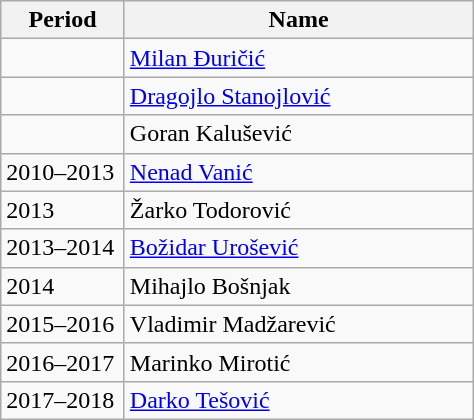<table class="wikitable">
<tr>
<th width="75">Period</th>
<th width="225">Name</th>
</tr>
<tr>
<td></td>
<td> <a href='#'>Milan Đuričić</a></td>
</tr>
<tr>
<td></td>
<td> <a href='#'>Dragojlo Stanojlović</a></td>
</tr>
<tr>
<td></td>
<td> Goran Kalušević</td>
</tr>
<tr>
<td>2010–2013</td>
<td> <a href='#'>Nenad Vanić</a></td>
</tr>
<tr>
<td>2013</td>
<td> Žarko Todorović</td>
</tr>
<tr>
<td>2013–2014</td>
<td> <a href='#'>Božidar Urošević</a></td>
</tr>
<tr>
<td>2014</td>
<td> Mihajlo Bošnjak</td>
</tr>
<tr>
<td>2015–2016</td>
<td> Vladimir Madžarević</td>
</tr>
<tr>
<td>2016–2017</td>
<td> Marinko Mirotić</td>
</tr>
<tr>
<td>2017–2018</td>
<td> <a href='#'>Darko Tešović</a></td>
</tr>
</table>
